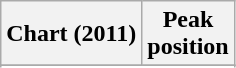<table class="wikitable sortable plainrowheaders" style="text-align:center">
<tr>
<th scope="col">Chart (2011)</th>
<th scope="col">Peak<br> position</th>
</tr>
<tr>
</tr>
<tr>
</tr>
<tr>
</tr>
<tr>
</tr>
<tr>
</tr>
<tr>
</tr>
<tr>
</tr>
<tr>
</tr>
<tr>
</tr>
<tr>
</tr>
<tr>
</tr>
<tr>
</tr>
<tr>
</tr>
<tr>
</tr>
<tr>
</tr>
</table>
